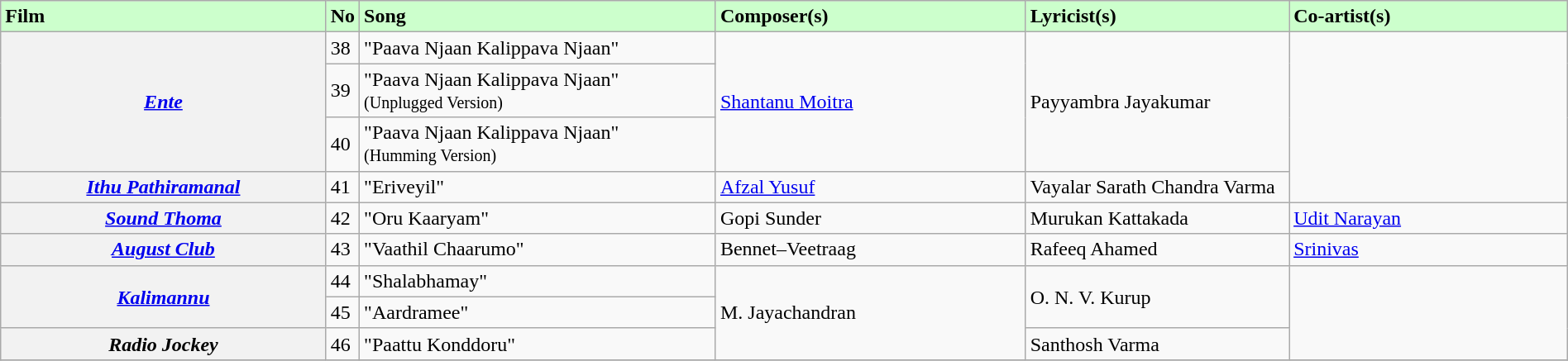<table class="wikitable plainrowheaders" width="100%" textcolor:#000;">
<tr style="background:#cfc; text-align:"center;">
<td scope="col" width=21%><strong>Film</strong></td>
<td><strong>No</strong></td>
<td scope="col" width=23%><strong>Song</strong></td>
<td scope="col" width=20%><strong>Composer(s)</strong></td>
<td scope="col" width=17%><strong>Lyricist(s)</strong></td>
<td scope="col" width=18%><strong>Co-artist(s)</strong></td>
</tr>
<tr>
<th rowspan="3"><em><a href='#'>Ente</a></em></th>
<td>38</td>
<td>"Paava Njaan Kalippava Njaan"</td>
<td rowspan="3"><a href='#'>Shantanu Moitra</a></td>
<td rowspan="3">Payyambra Jayakumar</td>
<td rowspan="4"></td>
</tr>
<tr>
<td>39</td>
<td>"Paava Njaan Kalippava Njaan"<br><small>(Unplugged Version)</small></td>
</tr>
<tr>
<td>40</td>
<td>"Paava Njaan Kalippava Njaan"<br><small>(Humming Version)</small></td>
</tr>
<tr>
<th><em><a href='#'>Ithu Pathiramanal</a></em></th>
<td>41</td>
<td>"Eriveyil"</td>
<td><a href='#'>Afzal Yusuf</a></td>
<td>Vayalar Sarath Chandra Varma</td>
</tr>
<tr>
<th><em><a href='#'>Sound Thoma</a></em></th>
<td>42</td>
<td>"Oru Kaaryam"</td>
<td>Gopi Sunder</td>
<td>Murukan Kattakada</td>
<td><a href='#'>Udit Narayan</a></td>
</tr>
<tr>
<th><em><a href='#'>August Club</a></em></th>
<td>43</td>
<td>"Vaathil Chaarumo"</td>
<td>Bennet–Veetraag</td>
<td>Rafeeq Ahamed</td>
<td><a href='#'>Srinivas</a></td>
</tr>
<tr>
<th rowspan="2"><em><a href='#'>Kalimannu</a></em></th>
<td>44</td>
<td>"Shalabhamay"</td>
<td rowspan="3">M. Jayachandran</td>
<td rowspan="2">O. N. V. Kurup</td>
<td rowspan="3"></td>
</tr>
<tr>
<td>45</td>
<td>"Aardramee"</td>
</tr>
<tr>
<th><em>Radio Jockey</em></th>
<td>46</td>
<td>"Paattu Konddoru"</td>
<td>Santhosh Varma</td>
</tr>
<tr>
</tr>
</table>
